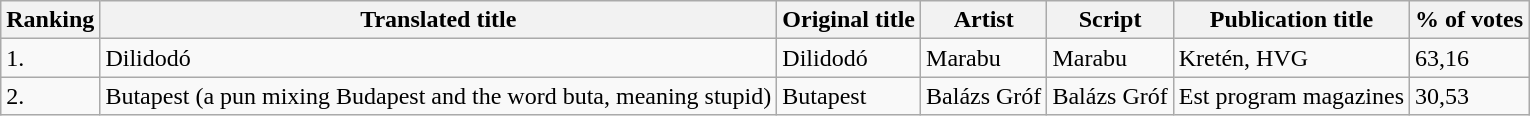<table | class="wikitable">
<tr valign="top">
<th><strong>Ranking</strong></th>
<th><strong>Translated title</strong></th>
<th><strong>Original title</strong></th>
<th><strong>Artist</strong></th>
<th><strong>Script</strong></th>
<th><strong>Publication title</strong></th>
<th><strong>% of votes</strong></th>
</tr>
<tr>
<td>1.</td>
<td>Dilidodó</td>
<td>Dilidodó</td>
<td>Marabu</td>
<td>Marabu</td>
<td>Kretén, HVG</td>
<td>63,16</td>
</tr>
<tr>
<td>2.</td>
<td>Butapest (a pun mixing Budapest and the word buta, meaning stupid)</td>
<td>Butapest</td>
<td>Balázs Gróf</td>
<td>Balázs Gróf</td>
<td>Est program magazines</td>
<td>30,53</td>
</tr>
</table>
